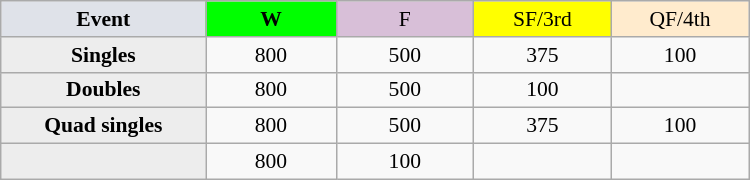<table class=wikitable style=font-size:90%;text-align:center>
<tr>
<td style="width:130px; background:#dfe2e9;"><strong>Event</strong></td>
<td style="width:80px; background:lime;"><strong>W</strong></td>
<td style="width:85px; background:thistle;">F</td>
<td style="width:85px; background:#ff0;">SF/3rd</td>
<td style="width:85px; background:#ffebcd;">QF/4th</td>
</tr>
<tr>
<th style="background:#ededed;">Singles</th>
<td>800</td>
<td>500</td>
<td>375</td>
<td>100</td>
</tr>
<tr>
<th style="background:#ededed;">Doubles</th>
<td>800</td>
<td>500</td>
<td>100</td>
<td></td>
</tr>
<tr>
<th style="background:#ededed;">Quad singles</th>
<td>800</td>
<td>500</td>
<td>375</td>
<td>100</td>
</tr>
<tr>
<th style="background:#ededed;"></th>
<td>800</td>
<td>100</td>
<td></td>
<td></td>
</tr>
</table>
